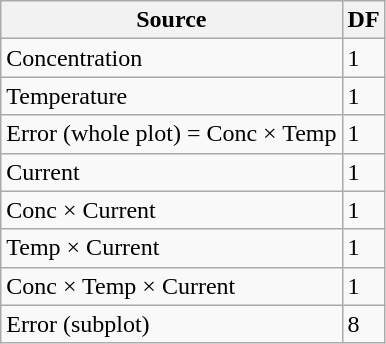<table class="wikitable">
<tr>
<th>Source</th>
<th>DF</th>
</tr>
<tr>
<td>Concentration</td>
<td>1</td>
</tr>
<tr>
<td>Temperature</td>
<td>1</td>
</tr>
<tr>
<td>Error (whole plot) = Conc × Temp</td>
<td>1</td>
</tr>
<tr>
<td>Current</td>
<td>1</td>
</tr>
<tr>
<td>Conc × Current</td>
<td>1</td>
</tr>
<tr>
<td>Temp × Current</td>
<td>1</td>
</tr>
<tr>
<td>Conc × Temp × Current</td>
<td>1</td>
</tr>
<tr>
<td>Error (subplot)</td>
<td>8</td>
</tr>
</table>
